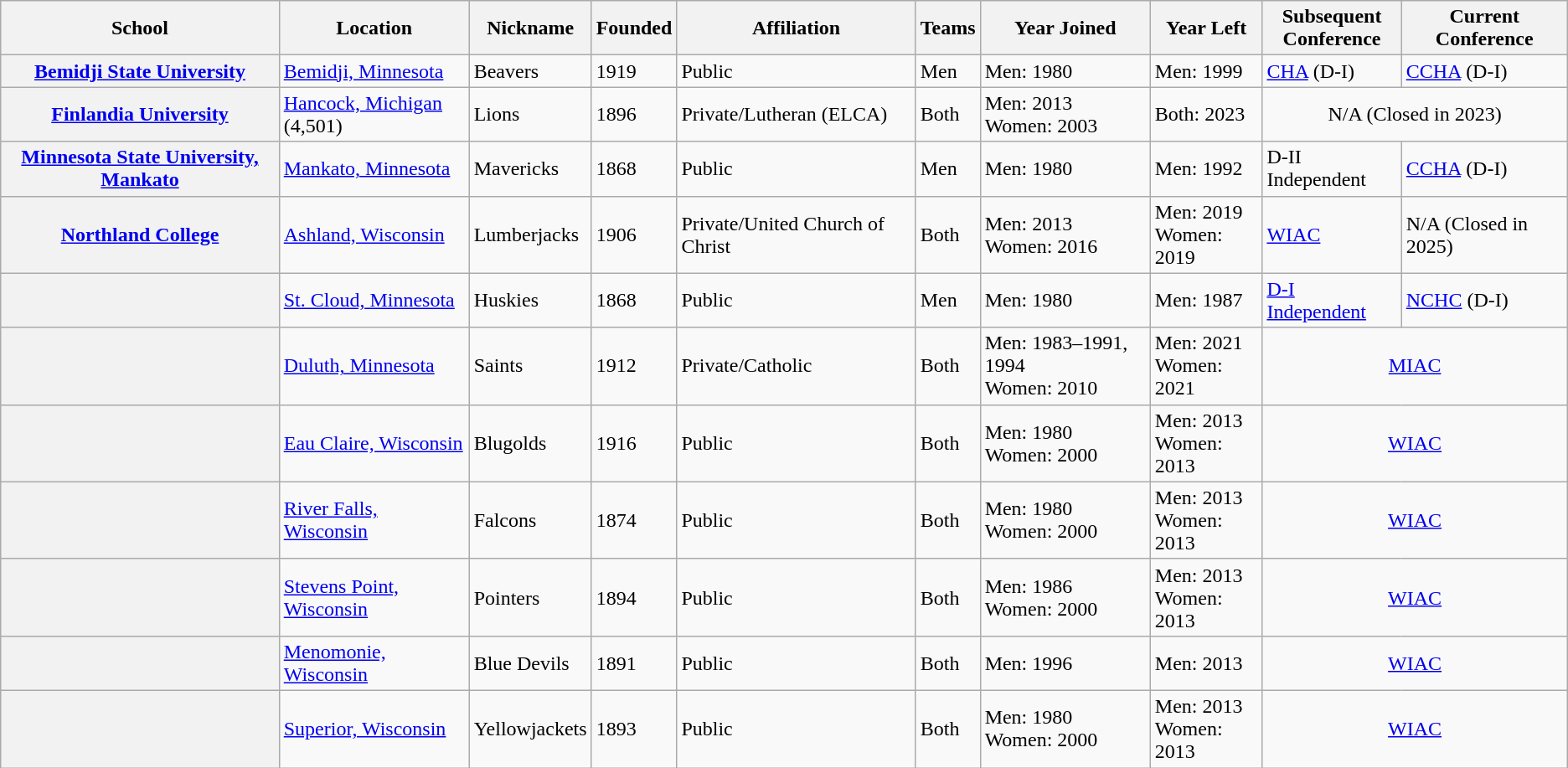<table class="wikitable sortable plainrowheaders">
<tr>
<th scope="col">School</th>
<th scope="col">Location</th>
<th scope="col">Nickname</th>
<th scope="col">Founded</th>
<th scope="col">Affiliation</th>
<th scope="col">Teams</th>
<th scope="col">Year Joined</th>
<th scope="col">Year Left</th>
<th scope="col">Subsequent<br>Conference</th>
<th scope="col">Current<br>Conference</th>
</tr>
<tr>
<th scope="row"><a href='#'>Bemidji State University</a></th>
<td><a href='#'>Bemidji, Minnesota</a></td>
<td>Beavers</td>
<td>1919</td>
<td>Public</td>
<td>Men</td>
<td>Men: 1980</td>
<td>Men: 1999</td>
<td><a href='#'>CHA</a> (D-I)</td>
<td><a href='#'>CCHA</a> (D-I)</td>
</tr>
<tr>
<th scope="row"><a href='#'>Finlandia University</a></th>
<td><a href='#'>Hancock, Michigan</a><br>(4,501)</td>
<td>Lions</td>
<td>1896</td>
<td>Private/Lutheran (ELCA)</td>
<td>Both</td>
<td>Men: 2013<br>Women: 2003</td>
<td>Both: 2023</td>
<td colspan=2 align=center>N/A (Closed in 2023)</td>
</tr>
<tr>
<th scope="row"><a href='#'>Minnesota State University, Mankato</a></th>
<td><a href='#'>Mankato, Minnesota</a></td>
<td>Mavericks</td>
<td>1868</td>
<td>Public</td>
<td>Men</td>
<td>Men: 1980</td>
<td>Men: 1992</td>
<td>D-II Independent</td>
<td><a href='#'>CCHA</a> (D-I)</td>
</tr>
<tr>
<th scope="row"><a href='#'>Northland College</a></th>
<td><a href='#'>Ashland, Wisconsin</a></td>
<td>Lumberjacks</td>
<td>1906</td>
<td>Private/United Church of Christ</td>
<td>Both</td>
<td>Men: 2013<br>Women: 2016</td>
<td>Men: 2019<br>Women: 2019</td>
<td><a href='#'>WIAC</a></td>
<td>N/A (Closed in 2025)</td>
</tr>
<tr>
<th scope="row"></th>
<td><a href='#'>St. Cloud, Minnesota</a></td>
<td>Huskies</td>
<td>1868</td>
<td>Public</td>
<td>Men</td>
<td>Men: 1980</td>
<td>Men: 1987</td>
<td><a href='#'>D-I Independent</a></td>
<td><a href='#'>NCHC</a> (D-I)</td>
</tr>
<tr>
<th scope="row"></th>
<td><a href='#'>Duluth, Minnesota</a></td>
<td>Saints</td>
<td>1912</td>
<td>Private/Catholic</td>
<td>Both</td>
<td>Men: 1983–1991, 1994<br>Women: 2010</td>
<td>Men: 2021<br>Women: 2021</td>
<td colspan=2 align=center><a href='#'>MIAC</a></td>
</tr>
<tr>
<th scope="row"></th>
<td><a href='#'>Eau Claire, Wisconsin</a></td>
<td>Blugolds</td>
<td>1916</td>
<td>Public</td>
<td>Both</td>
<td>Men: 1980<br>Women: 2000</td>
<td>Men: 2013<br>Women: 2013</td>
<td colspan=2 align=center><a href='#'>WIAC</a></td>
</tr>
<tr>
<th scope="row"></th>
<td><a href='#'>River Falls, Wisconsin</a></td>
<td>Falcons</td>
<td>1874</td>
<td>Public</td>
<td>Both</td>
<td>Men: 1980<br>Women: 2000</td>
<td>Men: 2013<br>Women: 2013</td>
<td colspan=2 align=center><a href='#'>WIAC</a></td>
</tr>
<tr>
<th scope="row"></th>
<td><a href='#'>Stevens Point, Wisconsin</a></td>
<td>Pointers</td>
<td>1894</td>
<td>Public</td>
<td>Both</td>
<td>Men: 1986<br>Women: 2000</td>
<td>Men: 2013<br>Women: 2013</td>
<td colspan=2 align=center><a href='#'>WIAC</a></td>
</tr>
<tr>
<th scope="row"></th>
<td><a href='#'>Menomonie, Wisconsin</a></td>
<td>Blue Devils</td>
<td>1891</td>
<td>Public</td>
<td>Both</td>
<td>Men: 1996</td>
<td>Men: 2013</td>
<td colspan=2 align=center><a href='#'>WIAC</a></td>
</tr>
<tr>
<th scope="row"></th>
<td><a href='#'>Superior, Wisconsin</a></td>
<td>Yellowjackets</td>
<td>1893</td>
<td>Public</td>
<td>Both</td>
<td>Men: 1980<br>Women: 2000</td>
<td>Men: 2013<br>Women: 2013</td>
<td colspan=2 align=center><a href='#'>WIAC</a></td>
</tr>
</table>
